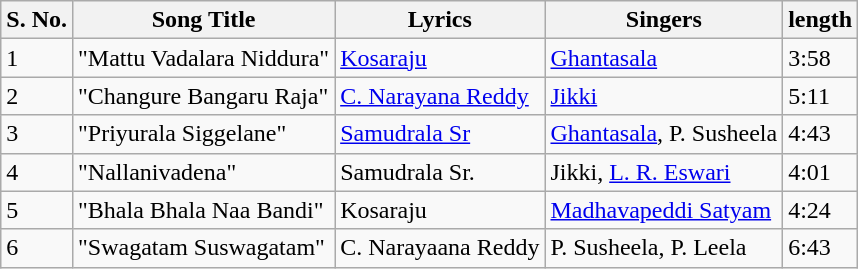<table class="wikitable">
<tr>
<th>S. No.</th>
<th>Song Title</th>
<th>Lyrics</th>
<th>Singers</th>
<th>length</th>
</tr>
<tr>
<td>1</td>
<td>"Mattu Vadalara Niddura"</td>
<td><a href='#'>Kosaraju</a></td>
<td><a href='#'>Ghantasala</a></td>
<td>3:58</td>
</tr>
<tr>
<td>2</td>
<td>"Changure Bangaru Raja"</td>
<td><a href='#'>C. Narayana Reddy</a></td>
<td><a href='#'>Jikki</a></td>
<td>5:11</td>
</tr>
<tr>
<td>3</td>
<td>"Priyurala Siggelane"</td>
<td><a href='#'>Samudrala Sr</a></td>
<td><a href='#'>Ghantasala</a>, P. Susheela</td>
<td>4:43</td>
</tr>
<tr>
<td>4</td>
<td>"Nallanivadena"</td>
<td>Samudrala Sr.</td>
<td>Jikki, <a href='#'>L. R. Eswari</a></td>
<td>4:01</td>
</tr>
<tr>
<td>5</td>
<td>"Bhala Bhala Naa Bandi"</td>
<td>Kosaraju</td>
<td><a href='#'>Madhavapeddi Satyam</a></td>
<td>4:24</td>
</tr>
<tr>
<td>6</td>
<td>"Swagatam Suswagatam"</td>
<td>C. Narayaana Reddy</td>
<td>P. Susheela, P. Leela</td>
<td>6:43</td>
</tr>
</table>
